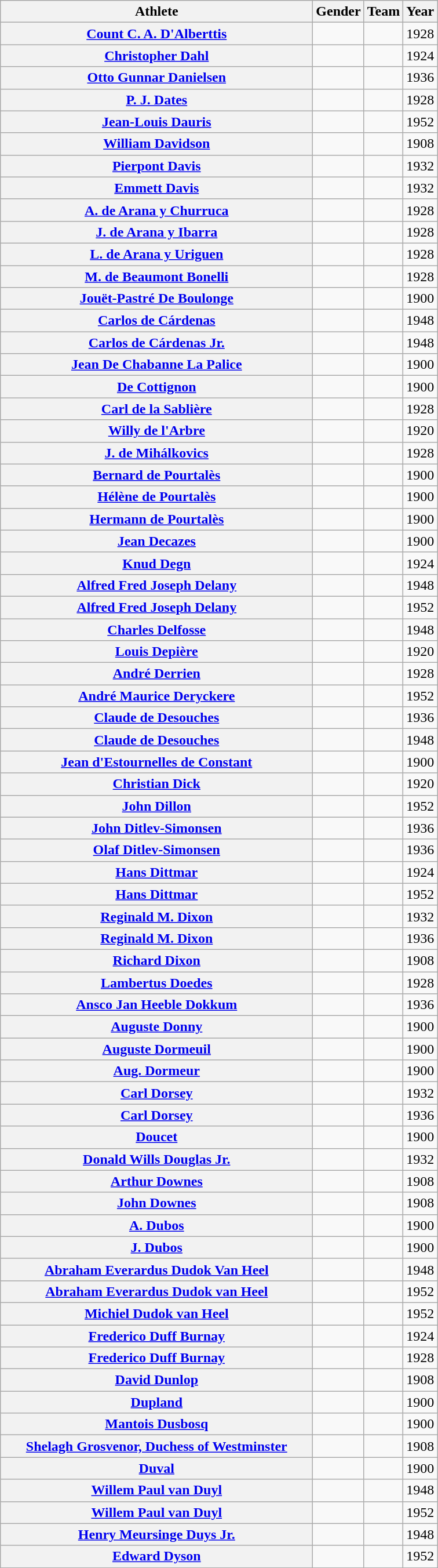<table class="wikitable plainrowheaders">
<tr>
<th scope="col" style="width:22em">Athlete</th>
<th scope="col">Gender</th>
<th scope="col">Team</th>
<th scope="col">Year</th>
</tr>
<tr>
<th scope="row"><a href='#'>Count C. A. D'Alberttis</a></th>
<td style="text-align:center"></td>
<td></td>
<td>1928</td>
</tr>
<tr>
<th scope="row"><a href='#'>Christopher Dahl</a></th>
<td style="text-align:center"></td>
<td></td>
<td>1924</td>
</tr>
<tr>
<th scope="row"><a href='#'>Otto Gunnar Danielsen</a></th>
<td style="text-align:center"></td>
<td></td>
<td>1936</td>
</tr>
<tr>
<th scope="row"><a href='#'>P. J. Dates</a></th>
<td style="text-align:center"></td>
<td></td>
<td>1928</td>
</tr>
<tr>
<th scope="row"><a href='#'>Jean-Louis Dauris</a></th>
<td style="text-align:center"></td>
<td></td>
<td>1952</td>
</tr>
<tr>
<th scope="row"><a href='#'>William Davidson</a></th>
<td style="text-align:center"></td>
<td></td>
<td>1908</td>
</tr>
<tr>
<th scope="row"><a href='#'>Pierpont Davis</a></th>
<td style="text-align:center"></td>
<td></td>
<td>1932</td>
</tr>
<tr>
<th scope="row"><a href='#'>Emmett Davis</a></th>
<td style="text-align:center"></td>
<td></td>
<td>1932</td>
</tr>
<tr>
<th scope="row"><a href='#'>A. de Arana y Churruca</a></th>
<td style="text-align:center"></td>
<td></td>
<td>1928</td>
</tr>
<tr>
<th scope="row"><a href='#'>J. de Arana y Ibarra</a></th>
<td style="text-align:center"></td>
<td></td>
<td>1928</td>
</tr>
<tr>
<th scope="row"><a href='#'>L. de Arana y Uriguen</a></th>
<td style="text-align:center"></td>
<td></td>
<td>1928</td>
</tr>
<tr>
<th scope="row"><a href='#'>M. de Beaumont Bonelli</a></th>
<td style="text-align:center"></td>
<td></td>
<td>1928</td>
</tr>
<tr>
<th scope="row"><a href='#'>Jouët-Pastré De Boulonge</a></th>
<td style="text-align:center"></td>
<td></td>
<td>1900</td>
</tr>
<tr>
<th scope="row"><a href='#'>Carlos de Cárdenas</a></th>
<td style="text-align:center"></td>
<td></td>
<td>1948</td>
</tr>
<tr>
<th scope="row"><a href='#'>Carlos de Cárdenas Jr.</a></th>
<td style="text-align:center"></td>
<td></td>
<td>1948</td>
</tr>
<tr>
<th scope="row"><a href='#'>Jean De Chabanne La Palice</a></th>
<td style="text-align:center"></td>
<td></td>
<td>1900</td>
</tr>
<tr>
<th scope="row"><a href='#'>De Cottignon</a></th>
<td style="text-align:center"></td>
<td></td>
<td>1900</td>
</tr>
<tr>
<th scope="row"><a href='#'>Carl de la Sablière</a></th>
<td style="text-align:center"></td>
<td></td>
<td>1928</td>
</tr>
<tr>
<th scope="row"><a href='#'>Willy de l'Arbre</a></th>
<td style="text-align:center"></td>
<td></td>
<td>1920</td>
</tr>
<tr>
<th scope="row"><a href='#'>J. de Mihálkovics</a></th>
<td style="text-align:center"></td>
<td></td>
<td>1928</td>
</tr>
<tr>
<th scope="row"><a href='#'>Bernard de Pourtalès</a></th>
<td style="text-align:center"></td>
<td></td>
<td>1900</td>
</tr>
<tr>
<th scope="row"><a href='#'>Hélène de Pourtalès</a></th>
<td style="text-align:center"></td>
<td></td>
<td>1900</td>
</tr>
<tr>
<th scope="row"><a href='#'>Hermann de Pourtalès</a></th>
<td style="text-align:center"></td>
<td></td>
<td>1900</td>
</tr>
<tr>
<th scope="row"><a href='#'>Jean Decazes</a></th>
<td style="text-align:center"></td>
<td></td>
<td>1900</td>
</tr>
<tr>
<th scope="row"><a href='#'>Knud Degn</a></th>
<td style="text-align:center"></td>
<td></td>
<td>1924</td>
</tr>
<tr>
<th scope="row"><a href='#'>Alfred Fred Joseph Delany</a></th>
<td style="text-align:center"></td>
<td></td>
<td>1948</td>
</tr>
<tr>
<th scope="row"><a href='#'>Alfred Fred Joseph Delany</a></th>
<td style="text-align:center"></td>
<td></td>
<td>1952</td>
</tr>
<tr>
<th scope="row"><a href='#'>Charles Delfosse</a></th>
<td style="text-align:center"></td>
<td></td>
<td>1948</td>
</tr>
<tr>
<th scope="row"><a href='#'>Louis Depière</a></th>
<td style="text-align:center"></td>
<td></td>
<td>1920</td>
</tr>
<tr>
<th scope="row"><a href='#'>André Derrien</a></th>
<td style="text-align:center"></td>
<td></td>
<td>1928</td>
</tr>
<tr>
<th scope="row"><a href='#'>André Maurice Deryckere</a></th>
<td style="text-align:center"></td>
<td></td>
<td>1952</td>
</tr>
<tr>
<th scope="row"><a href='#'>Claude de Desouches</a></th>
<td style="text-align:center"></td>
<td></td>
<td>1936</td>
</tr>
<tr>
<th scope="row"><a href='#'>Claude de Desouches</a></th>
<td style="text-align:center"></td>
<td></td>
<td>1948</td>
</tr>
<tr>
<th scope="row"><a href='#'>Jean d'Estournelles de Constant</a></th>
<td style="text-align:center"></td>
<td></td>
<td>1900</td>
</tr>
<tr>
<th scope="row"><a href='#'>Christian Dick</a></th>
<td style="text-align:center"></td>
<td></td>
<td>1920</td>
</tr>
<tr>
<th scope="row"><a href='#'>John Dillon</a></th>
<td style="text-align:center"></td>
<td></td>
<td>1952</td>
</tr>
<tr>
<th scope="row"><a href='#'>John Ditlev-Simonsen</a></th>
<td style="text-align:center"></td>
<td></td>
<td>1936</td>
</tr>
<tr>
<th scope="row"><a href='#'>Olaf Ditlev-Simonsen</a></th>
<td style="text-align:center"></td>
<td></td>
<td>1936</td>
</tr>
<tr>
<th scope="row"><a href='#'>Hans Dittmar</a></th>
<td style="text-align:center"></td>
<td></td>
<td>1924</td>
</tr>
<tr>
<th scope="row"><a href='#'>Hans Dittmar</a></th>
<td style="text-align:center"></td>
<td></td>
<td>1952</td>
</tr>
<tr>
<th scope="row"><a href='#'>Reginald M. Dixon</a></th>
<td style="text-align:center"></td>
<td></td>
<td>1932</td>
</tr>
<tr>
<th scope="row"><a href='#'>Reginald M. Dixon</a></th>
<td style="text-align:center"></td>
<td></td>
<td>1936</td>
</tr>
<tr>
<th scope="row"><a href='#'>Richard Dixon</a></th>
<td style="text-align:center"></td>
<td></td>
<td>1908</td>
</tr>
<tr>
<th scope="row"><a href='#'>Lambertus Doedes</a></th>
<td style="text-align:center"></td>
<td></td>
<td>1928</td>
</tr>
<tr>
<th scope="row"><a href='#'>Ansco Jan Heeble Dokkum</a></th>
<td style="text-align:center"></td>
<td></td>
<td>1936</td>
</tr>
<tr>
<th scope="row"><a href='#'>Auguste Donny</a></th>
<td style="text-align:center"></td>
<td></td>
<td>1900</td>
</tr>
<tr>
<th scope="row"><a href='#'>Auguste Dormeuil</a></th>
<td style="text-align:center"></td>
<td></td>
<td>1900</td>
</tr>
<tr>
<th scope="row"><a href='#'>Aug. Dormeur</a></th>
<td style="text-align:center"></td>
<td></td>
<td>1900</td>
</tr>
<tr>
<th scope="row"><a href='#'>Carl Dorsey</a></th>
<td style="text-align:center"></td>
<td></td>
<td>1932</td>
</tr>
<tr>
<th scope="row"><a href='#'>Carl Dorsey</a></th>
<td style="text-align:center"></td>
<td></td>
<td>1936</td>
</tr>
<tr>
<th scope="row"><a href='#'>Doucet</a></th>
<td style="text-align:center"></td>
<td></td>
<td>1900</td>
</tr>
<tr>
<th scope="row"><a href='#'>Donald Wills Douglas Jr.</a></th>
<td style="text-align:center"></td>
<td></td>
<td>1932</td>
</tr>
<tr>
<th scope="row"><a href='#'>Arthur Downes</a></th>
<td style="text-align:center"></td>
<td></td>
<td>1908</td>
</tr>
<tr>
<th scope="row"><a href='#'>John Downes</a></th>
<td style="text-align:center"></td>
<td></td>
<td>1908</td>
</tr>
<tr>
<th scope="row"><a href='#'>A. Dubos</a></th>
<td style="text-align:center"></td>
<td></td>
<td>1900</td>
</tr>
<tr>
<th scope="row"><a href='#'>J. Dubos</a></th>
<td style="text-align:center"></td>
<td></td>
<td>1900</td>
</tr>
<tr>
<th scope="row"><a href='#'>Abraham Everardus Dudok Van Heel</a></th>
<td style="text-align:center"></td>
<td></td>
<td>1948</td>
</tr>
<tr>
<th scope="row"><a href='#'>Abraham Everardus Dudok van Heel</a></th>
<td style="text-align:center"></td>
<td></td>
<td>1952</td>
</tr>
<tr>
<th scope="row"><a href='#'>Michiel Dudok van Heel</a></th>
<td style="text-align:center"></td>
<td></td>
<td>1952</td>
</tr>
<tr>
<th scope="row"><a href='#'>Frederico Duff Burnay</a></th>
<td style="text-align:center"></td>
<td></td>
<td>1924</td>
</tr>
<tr>
<th scope="row"><a href='#'>Frederico Duff Burnay</a></th>
<td style="text-align:center"></td>
<td></td>
<td>1928</td>
</tr>
<tr>
<th scope="row"><a href='#'>David Dunlop</a></th>
<td style="text-align:center"></td>
<td></td>
<td>1908</td>
</tr>
<tr>
<th scope="row"><a href='#'>Dupland</a></th>
<td style="text-align:center"></td>
<td></td>
<td>1900</td>
</tr>
<tr>
<th scope="row"><a href='#'>Mantois Dusbosq</a></th>
<td style="text-align:center"></td>
<td></td>
<td>1900</td>
</tr>
<tr>
<th scope="row"><a href='#'>Shelagh Grosvenor, Duchess of Westminster</a></th>
<td style="text-align:center"></td>
<td></td>
<td>1908</td>
</tr>
<tr>
<th scope="row"><a href='#'>Duval</a></th>
<td style="text-align:center"></td>
<td></td>
<td>1900</td>
</tr>
<tr>
<th scope="row"><a href='#'>Willem Paul van Duyl</a></th>
<td style="text-align:center"></td>
<td></td>
<td>1948</td>
</tr>
<tr>
<th scope="row"><a href='#'>Willem Paul van Duyl</a></th>
<td style="text-align:center"></td>
<td></td>
<td>1952</td>
</tr>
<tr>
<th scope="row"><a href='#'>Henry Meursinge Duys Jr.</a></th>
<td style="text-align:center"></td>
<td></td>
<td>1948</td>
</tr>
<tr>
<th scope="row"><a href='#'>Edward Dyson</a></th>
<td style="text-align:center"></td>
<td></td>
<td>1952</td>
</tr>
</table>
